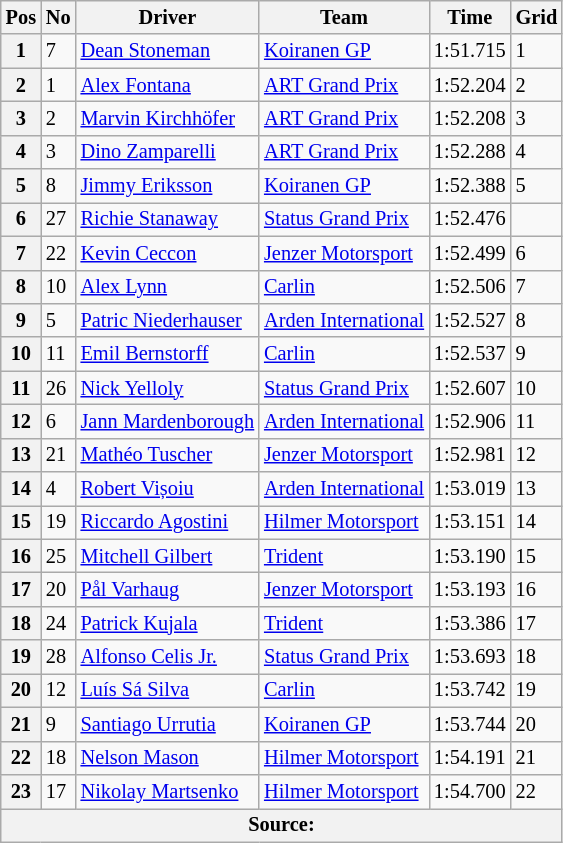<table class="wikitable" style="font-size: 85%">
<tr>
<th>Pos</th>
<th>No</th>
<th>Driver</th>
<th>Team</th>
<th>Time</th>
<th>Grid</th>
</tr>
<tr>
<th>1</th>
<td>7</td>
<td> <a href='#'>Dean Stoneman</a></td>
<td><a href='#'>Koiranen GP</a></td>
<td>1:51.715</td>
<td>1</td>
</tr>
<tr>
<th>2</th>
<td>1</td>
<td> <a href='#'>Alex Fontana</a></td>
<td><a href='#'>ART Grand Prix</a></td>
<td>1:52.204</td>
<td>2</td>
</tr>
<tr>
<th>3</th>
<td>2</td>
<td> <a href='#'>Marvin Kirchhöfer</a></td>
<td><a href='#'>ART Grand Prix</a></td>
<td>1:52.208</td>
<td>3</td>
</tr>
<tr>
<th>4</th>
<td>3</td>
<td> <a href='#'>Dino Zamparelli</a></td>
<td><a href='#'>ART Grand Prix</a></td>
<td>1:52.288</td>
<td>4</td>
</tr>
<tr>
<th>5</th>
<td>8</td>
<td> <a href='#'>Jimmy Eriksson</a></td>
<td><a href='#'>Koiranen GP</a></td>
<td>1:52.388</td>
<td>5</td>
</tr>
<tr>
<th>6</th>
<td>27</td>
<td> <a href='#'>Richie Stanaway</a></td>
<td><a href='#'>Status Grand Prix</a></td>
<td>1:52.476</td>
<td></td>
</tr>
<tr>
<th>7</th>
<td>22</td>
<td> <a href='#'>Kevin Ceccon</a></td>
<td><a href='#'>Jenzer Motorsport</a></td>
<td>1:52.499</td>
<td>6</td>
</tr>
<tr>
<th>8</th>
<td>10</td>
<td> <a href='#'>Alex Lynn</a></td>
<td><a href='#'>Carlin</a></td>
<td>1:52.506</td>
<td>7</td>
</tr>
<tr>
<th>9</th>
<td>5</td>
<td> <a href='#'>Patric Niederhauser</a></td>
<td><a href='#'>Arden International</a></td>
<td>1:52.527</td>
<td>8</td>
</tr>
<tr>
<th>10</th>
<td>11</td>
<td> <a href='#'>Emil Bernstorff</a></td>
<td><a href='#'>Carlin</a></td>
<td>1:52.537</td>
<td>9</td>
</tr>
<tr>
<th>11</th>
<td>26</td>
<td> <a href='#'>Nick Yelloly</a></td>
<td><a href='#'>Status Grand Prix</a></td>
<td>1:52.607</td>
<td>10</td>
</tr>
<tr>
<th>12</th>
<td>6</td>
<td> <a href='#'>Jann Mardenborough</a></td>
<td><a href='#'>Arden International</a></td>
<td>1:52.906</td>
<td>11</td>
</tr>
<tr>
<th>13</th>
<td>21</td>
<td> <a href='#'>Mathéo Tuscher</a></td>
<td><a href='#'>Jenzer Motorsport</a></td>
<td>1:52.981</td>
<td>12</td>
</tr>
<tr>
<th>14</th>
<td>4</td>
<td> <a href='#'>Robert Vișoiu</a></td>
<td><a href='#'>Arden International</a></td>
<td>1:53.019</td>
<td>13</td>
</tr>
<tr>
<th>15</th>
<td>19</td>
<td> <a href='#'>Riccardo Agostini</a></td>
<td><a href='#'>Hilmer Motorsport</a></td>
<td>1:53.151</td>
<td>14</td>
</tr>
<tr>
<th>16</th>
<td>25</td>
<td> <a href='#'>Mitchell Gilbert</a></td>
<td><a href='#'>Trident</a></td>
<td>1:53.190</td>
<td>15</td>
</tr>
<tr>
<th>17</th>
<td>20</td>
<td> <a href='#'>Pål Varhaug</a></td>
<td><a href='#'>Jenzer Motorsport</a></td>
<td>1:53.193</td>
<td>16</td>
</tr>
<tr>
<th>18</th>
<td>24</td>
<td> <a href='#'>Patrick Kujala</a></td>
<td><a href='#'>Trident</a></td>
<td>1:53.386</td>
<td>17</td>
</tr>
<tr>
<th>19</th>
<td>28</td>
<td> <a href='#'>Alfonso Celis Jr.</a></td>
<td><a href='#'>Status Grand Prix</a></td>
<td>1:53.693</td>
<td>18</td>
</tr>
<tr>
<th>20</th>
<td>12</td>
<td> <a href='#'>Luís Sá Silva</a></td>
<td><a href='#'>Carlin</a></td>
<td>1:53.742</td>
<td>19</td>
</tr>
<tr>
<th>21</th>
<td>9</td>
<td> <a href='#'>Santiago Urrutia</a></td>
<td><a href='#'>Koiranen GP</a></td>
<td>1:53.744</td>
<td>20</td>
</tr>
<tr>
<th>22</th>
<td>18</td>
<td> <a href='#'>Nelson Mason</a></td>
<td><a href='#'>Hilmer Motorsport</a></td>
<td>1:54.191</td>
<td>21</td>
</tr>
<tr>
<th>23</th>
<td>17</td>
<td> <a href='#'>Nikolay Martsenko</a></td>
<td><a href='#'>Hilmer Motorsport</a></td>
<td>1:54.700</td>
<td>22</td>
</tr>
<tr>
<th colspan="6">Source:</th>
</tr>
</table>
